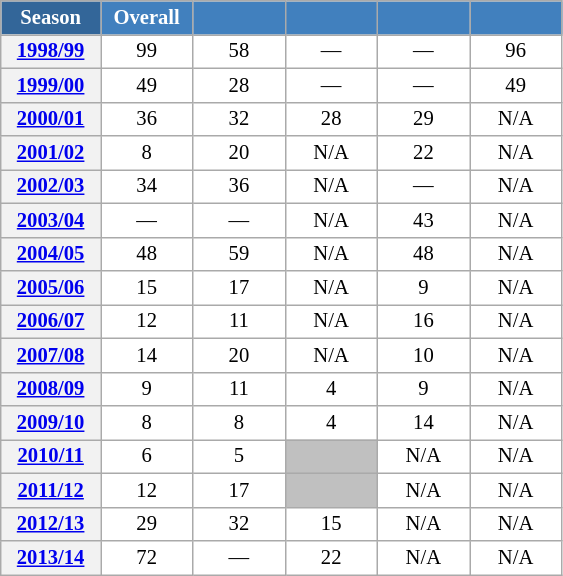<table class="wikitable" style="font-size:86%; text-align:center; border:grey solid 1px; border-collapse:collapse; background:#ffffff;">
<tr>
<th style="background-color:#369; color:white; width:60px;"> Season </th>
<th style="background-color:#4180be; color:white; width:55px;">Overall</th>
<th style="background-color:#4180be; color:white; width:55px;"></th>
<th style="background-color:#4180be; color:white; width:55px;"></th>
<th style="background-color:#4180be; color:white; width:55px;"></th>
<th style="background-color:#4180be; color:white; width:55px;"></th>
</tr>
<tr>
<th scope=row align=center><a href='#'>1998/99</a></th>
<td align=center>99</td>
<td align=center>58</td>
<td align=center>—</td>
<td align=center>—</td>
<td align=center>96</td>
</tr>
<tr>
<th scope=row align=center><a href='#'>1999/00</a></th>
<td align=center>49</td>
<td align=center>28</td>
<td align=center>—</td>
<td align=center>—</td>
<td align=center>49</td>
</tr>
<tr>
<th scope=row align=center><a href='#'>2000/01</a></th>
<td align=center>36</td>
<td align=center>32</td>
<td align=center>28</td>
<td align=center>29</td>
<td align=center>N/A</td>
</tr>
<tr>
<th scope=row align=center><a href='#'>2001/02</a></th>
<td align=center>8</td>
<td align=center>20</td>
<td align=center>N/A</td>
<td align=center>22</td>
<td align=center>N/A</td>
</tr>
<tr>
<th scope=row align=center><a href='#'>2002/03</a></th>
<td align=center>34</td>
<td align=center>36</td>
<td align=center>N/A</td>
<td align=center>—</td>
<td align=center>N/A</td>
</tr>
<tr>
<th scope=row align=center><a href='#'>2003/04</a></th>
<td align=center>—</td>
<td align=center>—</td>
<td align=center>N/A</td>
<td align=center>43</td>
<td align=center>N/A</td>
</tr>
<tr>
<th scope=row align=center><a href='#'>2004/05</a></th>
<td align=center>48</td>
<td align=center>59</td>
<td align=center>N/A</td>
<td align=center>48</td>
<td align=center>N/A</td>
</tr>
<tr>
<th scope=row align=center><a href='#'>2005/06</a></th>
<td align=center>15</td>
<td align=center>17</td>
<td align=center>N/A</td>
<td align=center>9</td>
<td align=center>N/A</td>
</tr>
<tr>
<th scope=row align=center><a href='#'>2006/07</a></th>
<td align=center>12</td>
<td align=center>11</td>
<td align=center>N/A</td>
<td align=center>16</td>
<td align=center>N/A</td>
</tr>
<tr>
<th scope=row align=center><a href='#'>2007/08</a></th>
<td align=center>14</td>
<td align=center>20</td>
<td align=center>N/A</td>
<td align=center>10</td>
<td align=center>N/A</td>
</tr>
<tr>
<th scope=row align=center><a href='#'>2008/09</a></th>
<td align=center>9</td>
<td align=center>11</td>
<td align=center>4</td>
<td align=center>9</td>
<td align=center>N/A</td>
</tr>
<tr>
<th scope=row align=center><a href='#'>2009/10</a></th>
<td align=center>8</td>
<td align=center>8</td>
<td align=center>4</td>
<td align=center>14</td>
<td align=center>N/A</td>
</tr>
<tr>
<th scope=row align=center><a href='#'>2010/11</a></th>
<td align=center>6</td>
<td align=center>5</td>
<td align=center bgcolor=silver></td>
<td align=center>N/A</td>
<td align=center>N/A</td>
</tr>
<tr>
<th scope=row align=center><a href='#'>2011/12</a></th>
<td align=center>12</td>
<td align=center>17</td>
<td align=center bgcolor=silver></td>
<td align=center>N/A</td>
<td align=center>N/A</td>
</tr>
<tr>
<th scope=row align=center><a href='#'>2012/13</a></th>
<td align=center>29</td>
<td align=center>32</td>
<td align=center>15</td>
<td align=center>N/A</td>
<td align=center>N/A</td>
</tr>
<tr>
<th scope=row align=center><a href='#'>2013/14</a></th>
<td align=center>72</td>
<td align=center>—</td>
<td align=center>22</td>
<td align=center>N/A</td>
<td align=center>N/A</td>
</tr>
</table>
